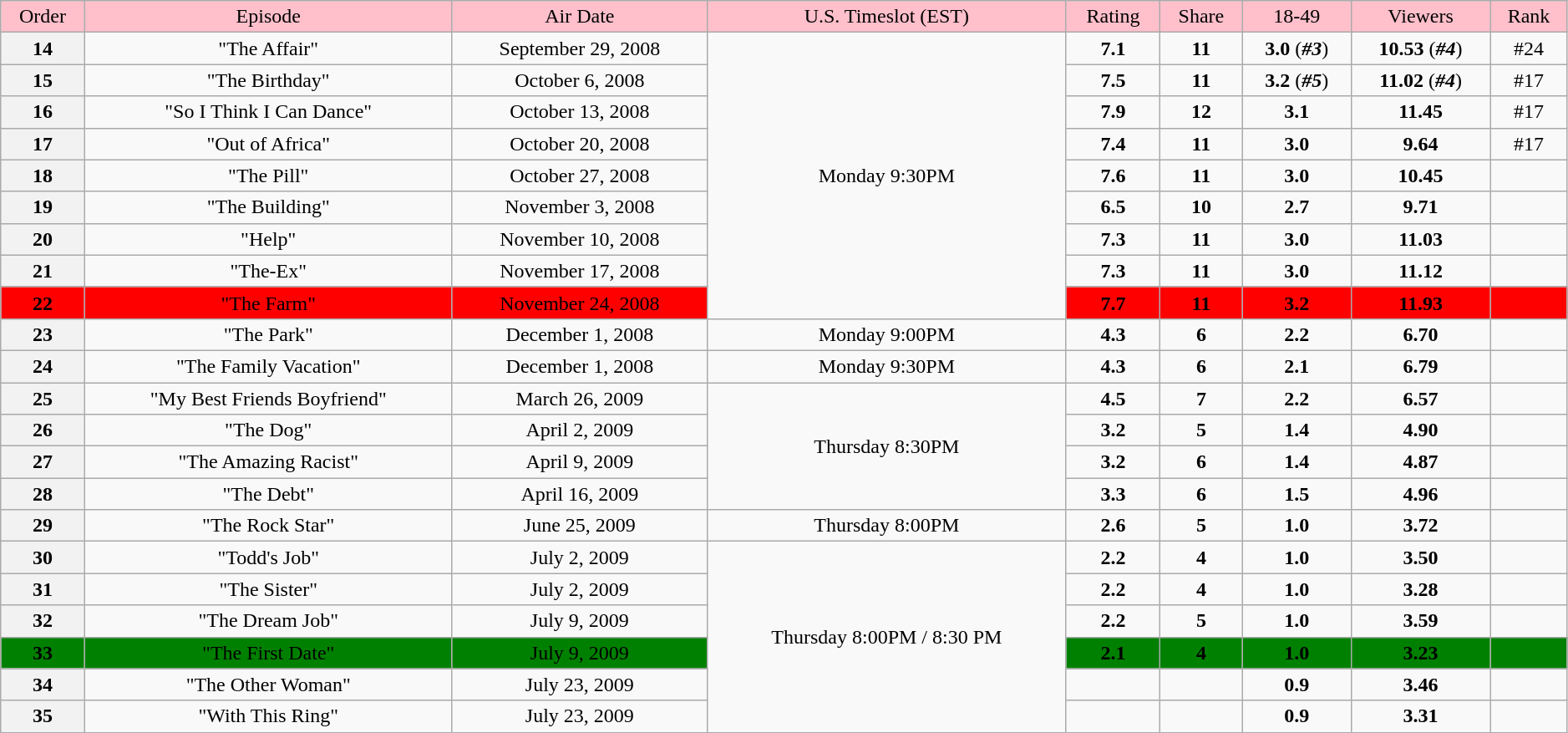<table class="wikitable"  style="text-align:center; width:99%;">
<tr style="background:pink;">
<td>Order</td>
<td>Episode</td>
<td>Air Date</td>
<td>U.S. Timeslot (EST)</td>
<td>Rating</td>
<td>Share</td>
<td>18-49</td>
<td>Viewers</td>
<td>Rank</td>
</tr>
<tr>
<th>14</th>
<td>"The Affair"</td>
<td>September 29, 2008</td>
<td rowspan="9">Monday 9:30PM</td>
<td style="text-align:center"><strong>7.1</strong></td>
<td style="text-align:center"><strong>11</strong></td>
<td style="text-align:center"><strong>3.0</strong> (<strong><em>#3</em></strong>)</td>
<td style="text-align:center"><strong>10.53</strong> (<strong><em>#4</em></strong>)</td>
<td style="text-align:center">#24</td>
</tr>
<tr>
<th>15</th>
<td>"The Birthday"</td>
<td>October 6, 2008</td>
<td style="text-align:center"><strong>7.5</strong></td>
<td style="text-align:center"><strong>11</strong></td>
<td style="text-align:center"><strong>3.2</strong> (<strong><em>#5</em></strong>)</td>
<td style="text-align:center"><strong>11.02</strong> (<strong><em>#4</em></strong>)</td>
<td style="text-align:center">#17</td>
</tr>
<tr>
<th>16</th>
<td>"So I Think I Can Dance"</td>
<td>October 13, 2008</td>
<td style="text-align:center"><strong>7.9</strong></td>
<td style="text-align:center"><strong>12</strong></td>
<td style="text-align:center"><strong>3.1</strong></td>
<td style="text-align:center"><strong>11.45</strong></td>
<td style="text-align:center">#17</td>
</tr>
<tr>
<th>17</th>
<td>"Out of Africa"</td>
<td>October 20, 2008</td>
<td style="text-align:center"><strong>7.4</strong></td>
<td style="text-align:center"><strong>11</strong></td>
<td style="text-align:center"><strong>3.0</strong></td>
<td style="text-align:center"><strong>9.64</strong></td>
<td style="text-align:center">#17</td>
</tr>
<tr>
<th>18</th>
<td>"The Pill"</td>
<td>October 27, 2008</td>
<td style="text-align:center"><strong>7.6</strong></td>
<td style="text-align:center"><strong>11</strong></td>
<td style="text-align:center"><strong>3.0</strong></td>
<td style="text-align:center"><strong>10.45</strong></td>
<td style="text-align:center"></td>
</tr>
<tr>
<th>19</th>
<td>"The Building"</td>
<td>November 3, 2008</td>
<td style="text-align:center"><strong>6.5</strong></td>
<td style="text-align:center"><strong>10</strong></td>
<td style="text-align:center"><strong>2.7</strong></td>
<td style="text-align:center"><strong>9.71</strong></td>
<td style="text-align:center"></td>
</tr>
<tr>
<th>20</th>
<td>"Help"</td>
<td>November 10, 2008</td>
<td style="text-align:center"><strong>7.3</strong></td>
<td style="text-align:center"><strong>11</strong></td>
<td style="text-align:center"><strong>3.0</strong></td>
<td style="text-align:center"><strong>11.03</strong></td>
<td style="text-align:center"></td>
</tr>
<tr>
<th>21</th>
<td>"The-Ex"</td>
<td>November 17, 2008</td>
<td style="text-align:center"><strong>7.3</strong></td>
<td style="text-align:center"><strong>11</strong></td>
<td style="text-align:center"><strong>3.0</strong></td>
<td style="text-align:center"><strong>11.12</strong></td>
<td style="text-align:center"></td>
</tr>
<tr>
<th style="background:red;">22</th>
<td style="background:red;">"The Farm"</td>
<td style="background:red;">November 24, 2008</td>
<td style="background:red;"><strong>7.7</strong></td>
<td style="background:red;"><strong>11</strong></td>
<td style="background:red;"><strong>3.2</strong></td>
<td style="background:red;"><strong>11.93</strong></td>
<td style="background:red;"></td>
</tr>
<tr>
<th>23</th>
<td>"The Park"</td>
<td>December 1, 2008</td>
<td style="text-align:center">Monday 9:00PM</td>
<td style="text-align:center"><strong>4.3</strong></td>
<td style="text-align:center"><strong>6</strong></td>
<td style="text-align:center"><strong>2.2</strong></td>
<td style="text-align:center"><strong>6.70</strong></td>
<td style="text-align:center"></td>
</tr>
<tr>
<th>24</th>
<td>"The Family Vacation"</td>
<td>December 1, 2008</td>
<td style="text-align:center">Monday 9:30PM</td>
<td style="text-align:center"><strong>4.3</strong></td>
<td style="text-align:center"><strong>6</strong></td>
<td style="text-align:center"><strong>2.1</strong></td>
<td style="text-align:center"><strong>6.79</strong></td>
<td style="text-align:center"></td>
</tr>
<tr>
<th>25</th>
<td>"My Best Friends Boyfriend"</td>
<td>March 26, 2009</td>
<td rowspan="4">Thursday 8:30PM</td>
<td style="text-align:center"><strong>4.5</strong></td>
<td style="text-align:center"><strong>7</strong></td>
<td style="text-align:center"><strong>2.2</strong></td>
<td style="text-align:center"><strong>6.57</strong></td>
<td style="text-align:center"></td>
</tr>
<tr>
<th>26</th>
<td>"The Dog"</td>
<td>April 2, 2009</td>
<td style="text-align:center"><strong>3.2</strong></td>
<td style="text-align:center"><strong>5</strong></td>
<td style="text-align:center"><strong>1.4</strong></td>
<td style="text-align:center"><strong>4.90</strong></td>
<td style="text-align:center"></td>
</tr>
<tr>
<th>27</th>
<td>"The Amazing Racist"</td>
<td>April 9, 2009</td>
<td><strong>3.2</strong></td>
<td><strong>6</strong></td>
<td><strong>1.4</strong></td>
<td><strong>4.87</strong></td>
<td></td>
</tr>
<tr>
<th>28</th>
<td>"The Debt"</td>
<td>April 16, 2009</td>
<td style="text-align:center"><strong>3.3</strong></td>
<td style="text-align:center"><strong>6</strong></td>
<td style="text-align:center"><strong>1.5</strong></td>
<td style="text-align:center"><strong>4.96</strong></td>
<td style="text-align:center"></td>
</tr>
<tr>
<th>29</th>
<td>"The Rock Star"</td>
<td>June 25, 2009</td>
<td>Thursday 8:00PM</td>
<td style="text-align:center"><strong>2.6</strong></td>
<td style="text-align:center"><strong>5</strong></td>
<td style="text-align:center"><strong>1.0 </strong></td>
<td style="text-align:center"><strong>3.72</strong></td>
<td style="text-align:center"><strong></strong></td>
</tr>
<tr>
<th>30</th>
<td>"Todd's Job"</td>
<td>July 2, 2009</td>
<td rowspan="6">Thursday 8:00PM / 8:30 PM</td>
<td><strong>2.2</strong></td>
<td><strong>4</strong></td>
<td><strong>1.0</strong></td>
<td><strong>3.50</strong></td>
<td><strong></strong></td>
</tr>
<tr>
<th>31</th>
<td>"The Sister"</td>
<td style="text-align:center">July 2, 2009</td>
<td style="text-align:center"><strong>2.2</strong></td>
<td style="text-align:center"><strong>4</strong></td>
<td style="text-align:center"><strong>1.0</strong></td>
<td style="text-align:center"><strong>3.28</strong></td>
<td style="text-align:center"><strong></strong></td>
</tr>
<tr>
<th>32</th>
<td>"The Dream Job"</td>
<td>July 9, 2009</td>
<td style="text-align:center"><strong>2.2</strong></td>
<td style="text-align:center"><strong>5</strong></td>
<td style="text-align:center"><strong>1.0</strong></td>
<td style="text-align:center"><strong>3.59</strong></td>
<td style="text-align:center"><strong></strong></td>
</tr>
<tr>
<th style="background:green">33</th>
<td style="background:green">"The First Date"</td>
<td style="background:green">July 9, 2009</td>
<td style="text-align:center; background:green;"><strong>2.1</strong></td>
<td style="text-align:center; background:green;"><strong>4</strong></td>
<td style="text-align:center; background:green;"><strong>1.0</strong></td>
<td style="text-align:center; background:green;"><strong>3.23</strong></td>
<td style="text-align:center; background:green;"><strong></strong></td>
</tr>
<tr>
<th>34</th>
<td>"The Other Woman"</td>
<td>July 23, 2009</td>
<td style="text-align:center"><strong></strong></td>
<td style="text-align:center"><strong></strong></td>
<td style="text-align:center"><strong>0.9</strong></td>
<td style="text-align:center"><strong>3.46</strong></td>
<td style="text-align:center"><strong></strong></td>
</tr>
<tr>
<th>35</th>
<td>"With This Ring"</td>
<td>July 23, 2009</td>
<td style="text-align:center"><strong></strong></td>
<td style="text-align:center"><strong></strong></td>
<td style="text-align:center"><strong>0.9</strong></td>
<td style="text-align:center"><strong>3.31</strong></td>
<td style="text-align:center"><strong></strong></td>
</tr>
</table>
